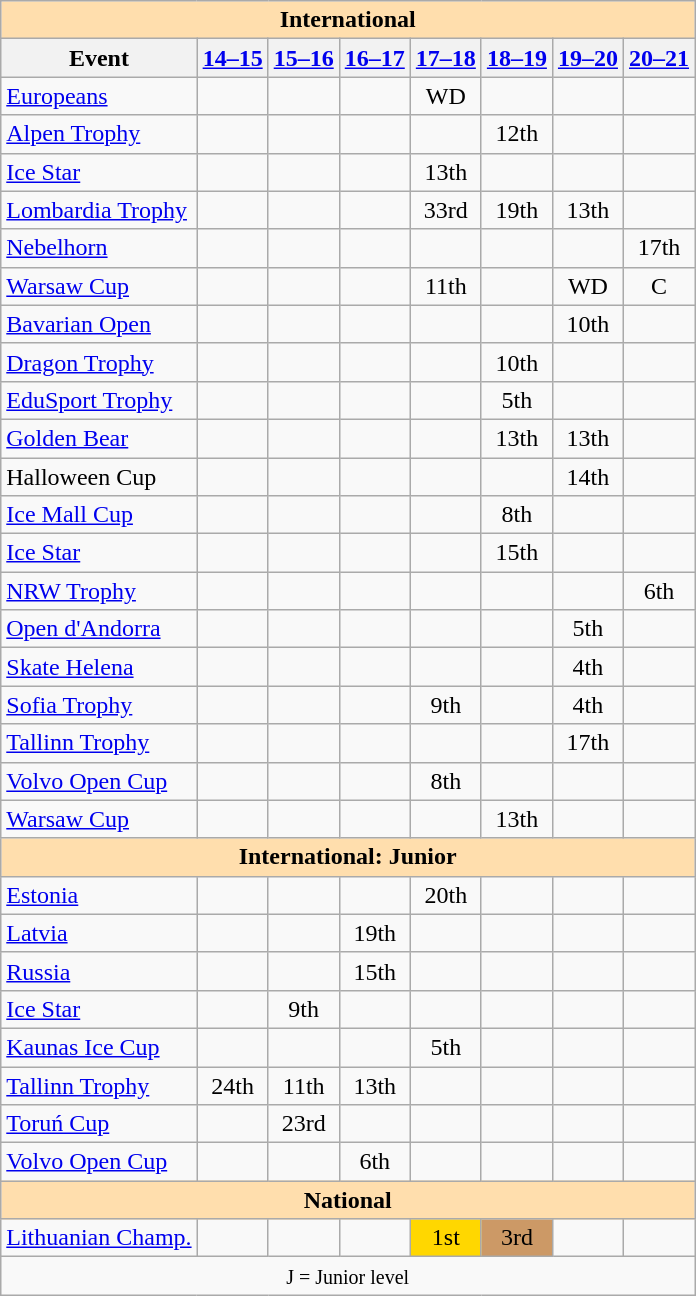<table class="wikitable" style="text-align:center">
<tr>
<th style="background-color: #ffdead; " colspan=8 align=center>International</th>
</tr>
<tr>
<th>Event</th>
<th><a href='#'>14–15</a></th>
<th><a href='#'>15–16</a></th>
<th><a href='#'>16–17</a></th>
<th><a href='#'>17–18</a></th>
<th><a href='#'>18–19</a></th>
<th><a href='#'>19–20</a></th>
<th><a href='#'>20–21</a></th>
</tr>
<tr>
<td align=left><a href='#'>Europeans</a></td>
<td></td>
<td></td>
<td></td>
<td>WD</td>
<td></td>
<td></td>
<td></td>
</tr>
<tr>
<td align=left> <a href='#'>Alpen Trophy</a></td>
<td></td>
<td></td>
<td></td>
<td></td>
<td>12th</td>
<td></td>
<td></td>
</tr>
<tr>
<td align=left> <a href='#'>Ice Star</a></td>
<td></td>
<td></td>
<td></td>
<td>13th</td>
<td></td>
<td></td>
<td></td>
</tr>
<tr>
<td align=left> <a href='#'>Lombardia Trophy</a></td>
<td></td>
<td></td>
<td></td>
<td>33rd</td>
<td>19th</td>
<td>13th</td>
<td></td>
</tr>
<tr>
<td align=left> <a href='#'>Nebelhorn</a></td>
<td></td>
<td></td>
<td></td>
<td></td>
<td></td>
<td></td>
<td>17th</td>
</tr>
<tr>
<td align=left> <a href='#'>Warsaw Cup</a></td>
<td></td>
<td></td>
<td></td>
<td>11th</td>
<td></td>
<td>WD</td>
<td>C</td>
</tr>
<tr>
<td align=left><a href='#'>Bavarian Open</a></td>
<td></td>
<td></td>
<td></td>
<td></td>
<td></td>
<td>10th</td>
<td></td>
</tr>
<tr>
<td align=left><a href='#'>Dragon Trophy</a></td>
<td></td>
<td></td>
<td></td>
<td></td>
<td>10th</td>
<td></td>
<td></td>
</tr>
<tr>
<td align=left><a href='#'>EduSport Trophy</a></td>
<td></td>
<td></td>
<td></td>
<td></td>
<td>5th</td>
<td></td>
<td></td>
</tr>
<tr>
<td align=left><a href='#'>Golden Bear</a></td>
<td></td>
<td></td>
<td></td>
<td></td>
<td>13th</td>
<td>13th</td>
<td></td>
</tr>
<tr>
<td align=left>Halloween Cup</td>
<td></td>
<td></td>
<td></td>
<td></td>
<td></td>
<td>14th</td>
<td></td>
</tr>
<tr>
<td align=left><a href='#'>Ice Mall Cup</a></td>
<td></td>
<td></td>
<td></td>
<td></td>
<td>8th</td>
<td></td>
<td></td>
</tr>
<tr>
<td align=left><a href='#'>Ice Star</a></td>
<td></td>
<td></td>
<td></td>
<td></td>
<td>15th</td>
<td></td>
<td></td>
</tr>
<tr>
<td align=left><a href='#'>NRW Trophy</a></td>
<td></td>
<td></td>
<td></td>
<td></td>
<td></td>
<td></td>
<td>6th</td>
</tr>
<tr>
<td align=left><a href='#'>Open d'Andorra</a></td>
<td></td>
<td></td>
<td></td>
<td></td>
<td></td>
<td>5th</td>
<td></td>
</tr>
<tr>
<td align=left><a href='#'>Skate Helena</a></td>
<td></td>
<td></td>
<td></td>
<td></td>
<td></td>
<td>4th</td>
<td></td>
</tr>
<tr>
<td align=left><a href='#'>Sofia Trophy</a></td>
<td></td>
<td></td>
<td></td>
<td>9th</td>
<td></td>
<td>4th</td>
<td></td>
</tr>
<tr>
<td align=left><a href='#'>Tallinn Trophy</a></td>
<td></td>
<td></td>
<td></td>
<td></td>
<td></td>
<td>17th</td>
<td></td>
</tr>
<tr>
<td align=left><a href='#'>Volvo Open Cup</a></td>
<td></td>
<td></td>
<td></td>
<td>8th</td>
<td></td>
<td></td>
<td></td>
</tr>
<tr>
<td align=left><a href='#'>Warsaw Cup</a></td>
<td></td>
<td></td>
<td></td>
<td></td>
<td>13th</td>
<td></td>
<td></td>
</tr>
<tr>
<th style="background-color: #ffdead; " colspan=8 align=center>International: Junior</th>
</tr>
<tr>
<td align=left> <a href='#'>Estonia</a></td>
<td></td>
<td></td>
<td></td>
<td>20th</td>
<td></td>
<td></td>
<td></td>
</tr>
<tr>
<td align=left> <a href='#'>Latvia</a></td>
<td></td>
<td></td>
<td>19th</td>
<td></td>
<td></td>
<td></td>
<td></td>
</tr>
<tr>
<td align=left> <a href='#'>Russia</a></td>
<td></td>
<td></td>
<td>15th</td>
<td></td>
<td></td>
<td></td>
<td></td>
</tr>
<tr>
<td align=left><a href='#'>Ice Star</a></td>
<td></td>
<td>9th</td>
<td></td>
<td></td>
<td></td>
<td></td>
<td></td>
</tr>
<tr>
<td align=left><a href='#'>Kaunas Ice Cup</a></td>
<td></td>
<td></td>
<td></td>
<td>5th</td>
<td></td>
<td></td>
<td></td>
</tr>
<tr>
<td align=left><a href='#'>Tallinn Trophy</a></td>
<td>24th</td>
<td>11th</td>
<td>13th</td>
<td></td>
<td></td>
<td></td>
<td></td>
</tr>
<tr>
<td align=left><a href='#'>Toruń Cup</a></td>
<td></td>
<td>23rd</td>
<td></td>
<td></td>
<td></td>
<td></td>
<td></td>
</tr>
<tr>
<td align=left><a href='#'>Volvo Open Cup</a></td>
<td></td>
<td></td>
<td>6th</td>
<td></td>
<td></td>
<td></td>
<td></td>
</tr>
<tr>
<th style="background-color: #ffdead; " colspan=8 align=center>National</th>
</tr>
<tr>
<td align=left><a href='#'>Lithuanian Champ.</a></td>
<td></td>
<td></td>
<td></td>
<td bgcolor=gold>1st</td>
<td bgcolor=cc9966>3rd</td>
<td></td>
<td></td>
</tr>
<tr>
<td colspan=8 align=center><small> J = Junior level </small></td>
</tr>
</table>
